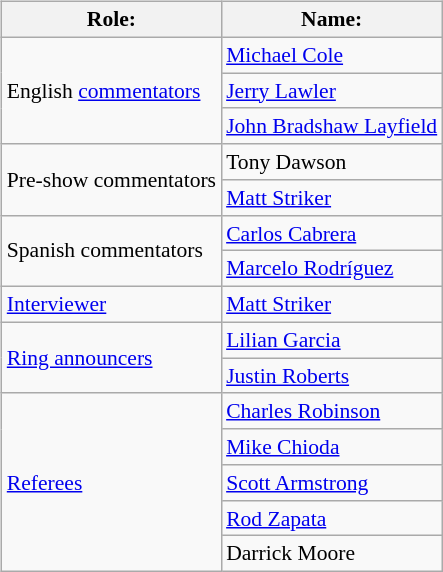<table class=wikitable style="font-size:90%; margin: 0.5em 0 0.5em 1em; float: right; clear: right;">
<tr>
<th>Role:</th>
<th>Name:</th>
</tr>
<tr>
<td rowspan=3>English <a href='#'>commentators</a></td>
<td><a href='#'>Michael Cole</a></td>
</tr>
<tr>
<td><a href='#'>Jerry Lawler</a></td>
</tr>
<tr>
<td><a href='#'>John Bradshaw Layfield</a></td>
</tr>
<tr>
<td rowspan=2>Pre-show commentators</td>
<td>Tony Dawson</td>
</tr>
<tr>
<td><a href='#'>Matt Striker</a></td>
</tr>
<tr>
<td rowspan=2>Spanish commentators</td>
<td><a href='#'>Carlos Cabrera</a></td>
</tr>
<tr>
<td><a href='#'>Marcelo Rodríguez</a></td>
</tr>
<tr>
<td><a href='#'>Interviewer</a></td>
<td><a href='#'>Matt Striker</a></td>
</tr>
<tr>
<td rowspan=2><a href='#'>Ring announcers</a></td>
<td><a href='#'>Lilian Garcia</a></td>
</tr>
<tr>
<td><a href='#'>Justin Roberts</a></td>
</tr>
<tr>
<td rowspan=5><a href='#'>Referees</a></td>
<td><a href='#'>Charles Robinson</a></td>
</tr>
<tr>
<td><a href='#'>Mike Chioda</a></td>
</tr>
<tr>
<td><a href='#'>Scott Armstrong</a></td>
</tr>
<tr>
<td><a href='#'>Rod Zapata</a></td>
</tr>
<tr>
<td>Darrick Moore </td>
</tr>
</table>
